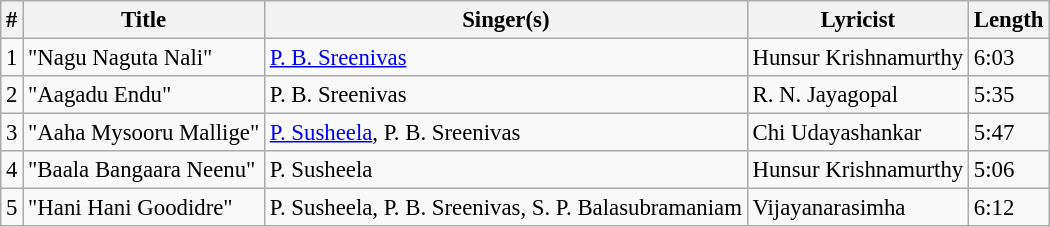<table class="wikitable" style="font-size:95%;">
<tr>
<th>#</th>
<th>Title</th>
<th>Singer(s)</th>
<th>Lyricist</th>
<th>Length</th>
</tr>
<tr>
<td>1</td>
<td>"Nagu Naguta Nali"</td>
<td><a href='#'>P. B. Sreenivas</a></td>
<td>Hunsur Krishnamurthy</td>
<td>6:03</td>
</tr>
<tr>
<td>2</td>
<td>"Aagadu Endu"</td>
<td>P. B. Sreenivas</td>
<td>R. N. Jayagopal</td>
<td>5:35</td>
</tr>
<tr>
<td>3</td>
<td>"Aaha Mysooru Mallige"</td>
<td><a href='#'>P. Susheela</a>, P. B. Sreenivas</td>
<td>Chi Udayashankar</td>
<td>5:47</td>
</tr>
<tr>
<td>4</td>
<td>"Baala Bangaara Neenu"</td>
<td>P. Susheela</td>
<td>Hunsur Krishnamurthy</td>
<td>5:06</td>
</tr>
<tr>
<td>5</td>
<td>"Hani Hani Goodidre"</td>
<td>P. Susheela, P. B. Sreenivas, S. P. Balasubramaniam</td>
<td>Vijayanarasimha</td>
<td>6:12</td>
</tr>
</table>
